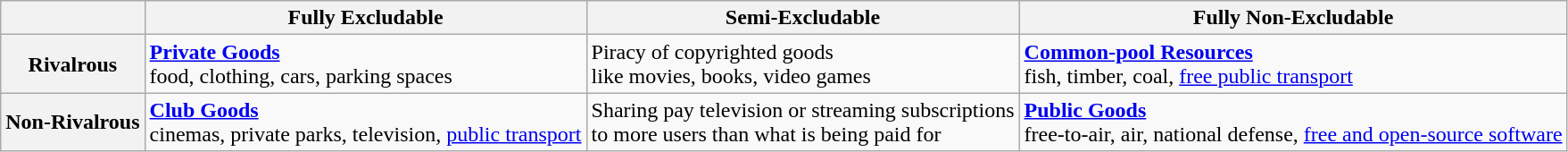<table class="wikitable">
<tr>
<th></th>
<th>Fully Excludable</th>
<th>Semi-Excludable</th>
<th>Fully Non-Excludable</th>
</tr>
<tr>
<th>Rivalrous</th>
<td><strong><a href='#'>Private Goods</a></strong><br>food, clothing, cars, parking spaces</td>
<td>Piracy of copyrighted goods<br>like movies, books, video games</td>
<td><strong><a href='#'>Common-pool Resources</a></strong><br>fish, timber, coal, <a href='#'>free public transport</a></td>
</tr>
<tr>
<th>Non-Rivalrous</th>
<td><strong><a href='#'>Club Goods</a></strong><br>cinemas, private parks, television, <a href='#'>public transport</a></td>
<td>Sharing pay television or streaming subscriptions<br>to more users than what is being paid for</td>
<td><strong><a href='#'>Public Goods</a></strong><br>free-to-air, air, national defense, <a href='#'>free and open-source software</a></td>
</tr>
</table>
